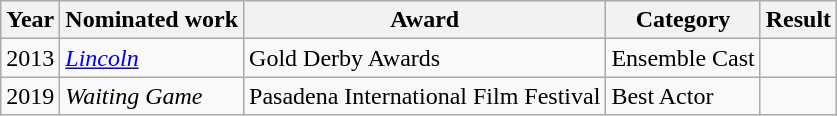<table class="wikitable">
<tr>
<th style="text-align:center;">Year</th>
<th style="text-align:center;">Nominated work</th>
<th style="text-align:center;">Award</th>
<th style="text-align:center;">Category</th>
<th style="text-align:center;">Result</th>
</tr>
<tr>
<td>2013</td>
<td><em><a href='#'>Lincoln</a></em></td>
<td>Gold Derby Awards</td>
<td>Ensemble Cast</td>
<td></td>
</tr>
<tr>
<td>2019</td>
<td><em>Waiting Game</em></td>
<td>Pasadena International Film Festival</td>
<td>Best Actor</td>
<td></td>
</tr>
</table>
